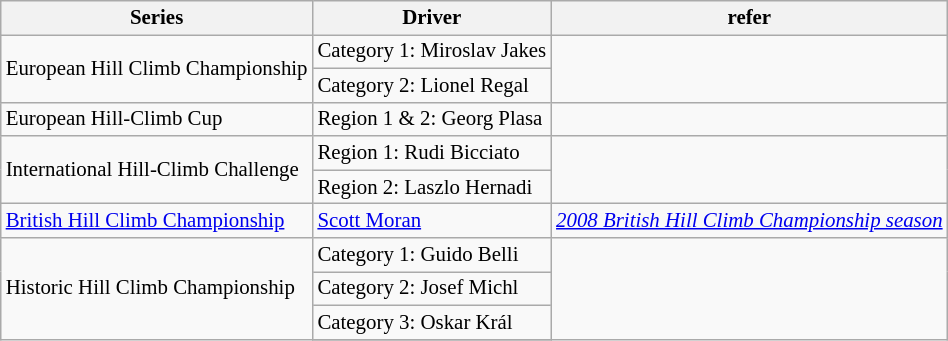<table class="wikitable" style="font-size: 87%;">
<tr>
<th>Series</th>
<th>Driver</th>
<th>refer</th>
</tr>
<tr>
<td rowspan=2>European Hill Climb Championship</td>
<td>Category 1:  Miroslav Jakes</td>
<td rowspan=2></td>
</tr>
<tr>
<td>Category 2:  Lionel Regal</td>
</tr>
<tr>
<td>European Hill-Climb Cup</td>
<td>Region 1 & 2:  Georg Plasa</td>
<td></td>
</tr>
<tr>
<td rowspan=2>International Hill-Climb Challenge</td>
<td>Region 1:  Rudi Bicciato</td>
<td rowspan=2></td>
</tr>
<tr>
<td>Region 2:  Laszlo Hernadi</td>
</tr>
<tr>
<td><a href='#'>British Hill Climb Championship</a></td>
<td> <a href='#'>Scott Moran</a></td>
<td><em><a href='#'>2008 British Hill Climb Championship season</a></em></td>
</tr>
<tr>
<td rowspan=4>Historic Hill Climb Championship</td>
<td>Category 1:  Guido Belli</td>
<td rowspan=4></td>
</tr>
<tr>
<td>Category 2:  Josef Michl</td>
</tr>
<tr>
<td>Category 3:  Oskar Král</td>
</tr>
<tr>
</tr>
</table>
